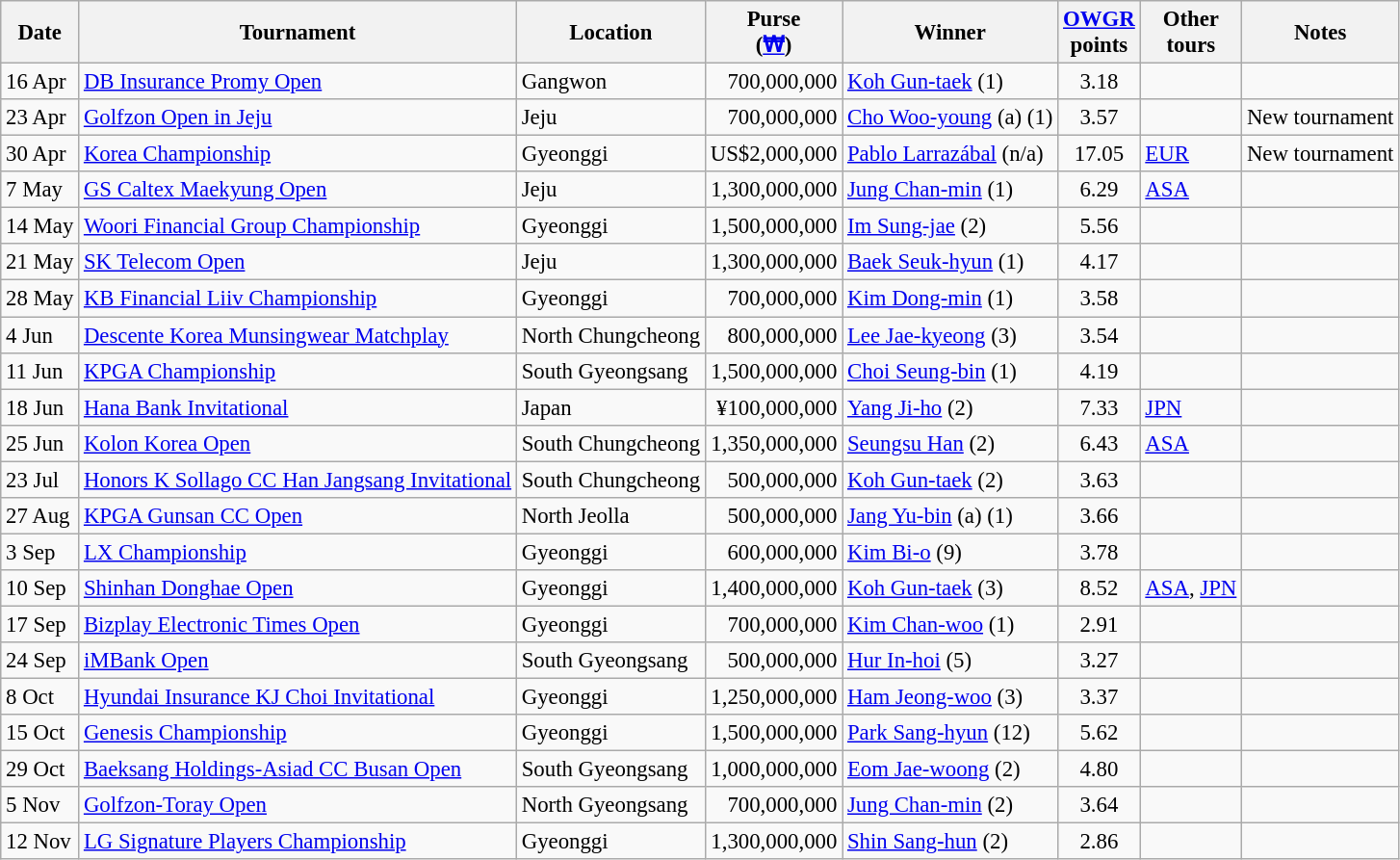<table class="wikitable" style="font-size:95%;">
<tr>
<th>Date</th>
<th>Tournament</th>
<th>Location</th>
<th>Purse<br>(<a href='#'>₩</a>)</th>
<th>Winner</th>
<th><a href='#'>OWGR</a><br>points</th>
<th>Other<br>tours</th>
<th>Notes</th>
</tr>
<tr>
<td>16 Apr</td>
<td><a href='#'>DB Insurance Promy Open</a></td>
<td>Gangwon</td>
<td align=right>700,000,000</td>
<td> <a href='#'>Koh Gun-taek</a> (1)</td>
<td align=center>3.18</td>
<td></td>
<td></td>
</tr>
<tr>
<td>23 Apr</td>
<td><a href='#'>Golfzon Open in Jeju</a></td>
<td>Jeju</td>
<td align=right>700,000,000</td>
<td> <a href='#'>Cho Woo-young</a> (a) (1)</td>
<td align=center>3.57</td>
<td></td>
<td>New tournament</td>
</tr>
<tr>
<td>30 Apr</td>
<td><a href='#'>Korea Championship</a></td>
<td>Gyeonggi</td>
<td align=right>US$2,000,000</td>
<td> <a href='#'>Pablo Larrazábal</a> (n/a)</td>
<td align=center>17.05</td>
<td><a href='#'>EUR</a></td>
<td>New tournament</td>
</tr>
<tr>
<td>7 May</td>
<td><a href='#'>GS Caltex Maekyung Open</a></td>
<td>Jeju</td>
<td align=right>1,300,000,000</td>
<td> <a href='#'>Jung Chan-min</a> (1)</td>
<td align=center>6.29</td>
<td><a href='#'>ASA</a></td>
<td></td>
</tr>
<tr>
<td>14 May</td>
<td><a href='#'>Woori Financial Group Championship</a></td>
<td>Gyeonggi</td>
<td align=right>1,500,000,000</td>
<td> <a href='#'>Im Sung-jae</a> (2)</td>
<td align=center>5.56</td>
<td></td>
<td></td>
</tr>
<tr>
<td>21 May</td>
<td><a href='#'>SK Telecom Open</a></td>
<td>Jeju</td>
<td align=right>1,300,000,000</td>
<td> <a href='#'>Baek Seuk-hyun</a> (1)</td>
<td align=center>4.17</td>
<td></td>
<td></td>
</tr>
<tr>
<td>28 May</td>
<td><a href='#'>KB Financial Liiv Championship</a></td>
<td>Gyeonggi</td>
<td align=right>700,000,000</td>
<td> <a href='#'>Kim Dong-min</a> (1)</td>
<td align=center>3.58</td>
<td></td>
<td></td>
</tr>
<tr>
<td>4 Jun</td>
<td><a href='#'>Descente Korea Munsingwear Matchplay</a></td>
<td>North Chungcheong</td>
<td align=right>800,000,000</td>
<td> <a href='#'>Lee Jae-kyeong</a> (3)</td>
<td align=center>3.54</td>
<td></td>
<td></td>
</tr>
<tr>
<td>11 Jun</td>
<td><a href='#'>KPGA Championship</a></td>
<td>South Gyeongsang</td>
<td align=right>1,500,000,000</td>
<td> <a href='#'>Choi Seung-bin</a> (1)</td>
<td align=center>4.19</td>
<td></td>
<td></td>
</tr>
<tr>
<td>18 Jun</td>
<td><a href='#'>Hana Bank Invitational</a></td>
<td>Japan</td>
<td align=right>¥100,000,000</td>
<td> <a href='#'>Yang Ji-ho</a> (2)</td>
<td align=center>7.33</td>
<td><a href='#'>JPN</a></td>
<td></td>
</tr>
<tr>
<td>25 Jun</td>
<td><a href='#'>Kolon Korea Open</a></td>
<td>South Chungcheong</td>
<td align=right>1,350,000,000</td>
<td> <a href='#'>Seungsu Han</a> (2)</td>
<td align=center>6.43</td>
<td><a href='#'>ASA</a></td>
<td></td>
</tr>
<tr>
<td>23 Jul</td>
<td><a href='#'>Honors K Sollago CC Han Jangsang Invitational</a></td>
<td>South Chungcheong</td>
<td align=right>500,000,000</td>
<td> <a href='#'>Koh Gun-taek</a> (2)</td>
<td align=center>3.63</td>
<td></td>
<td></td>
</tr>
<tr>
<td>27 Aug</td>
<td><a href='#'>KPGA Gunsan CC Open</a></td>
<td>North Jeolla</td>
<td align=right>500,000,000</td>
<td> <a href='#'>Jang Yu-bin</a> (a) (1)</td>
<td align=center>3.66</td>
<td></td>
<td></td>
</tr>
<tr>
<td>3 Sep</td>
<td><a href='#'>LX Championship</a></td>
<td>Gyeonggi</td>
<td align=right>600,000,000</td>
<td> <a href='#'>Kim Bi-o</a> (9)</td>
<td align=center>3.78</td>
<td></td>
<td></td>
</tr>
<tr>
<td>10 Sep</td>
<td><a href='#'>Shinhan Donghae Open</a></td>
<td>Gyeonggi</td>
<td align=right>1,400,000,000</td>
<td> <a href='#'>Koh Gun-taek</a> (3)</td>
<td align=center>8.52</td>
<td><a href='#'>ASA</a>, <a href='#'>JPN</a></td>
<td></td>
</tr>
<tr>
<td>17 Sep</td>
<td><a href='#'>Bizplay Electronic Times Open</a></td>
<td>Gyeonggi</td>
<td align=right>700,000,000</td>
<td> <a href='#'>Kim Chan-woo</a> (1)</td>
<td align=center>2.91</td>
<td></td>
<td></td>
</tr>
<tr>
<td>24 Sep</td>
<td><a href='#'>iMBank Open</a></td>
<td>South Gyeongsang</td>
<td align=right>500,000,000</td>
<td> <a href='#'>Hur In-hoi</a> (5)</td>
<td align=center>3.27</td>
<td></td>
<td></td>
</tr>
<tr>
<td>8 Oct</td>
<td><a href='#'>Hyundai Insurance KJ Choi Invitational</a></td>
<td>Gyeonggi</td>
<td align=right>1,250,000,000</td>
<td> <a href='#'>Ham Jeong-woo</a> (3)</td>
<td align=center>3.37</td>
<td></td>
<td></td>
</tr>
<tr>
<td>15 Oct</td>
<td><a href='#'>Genesis Championship</a></td>
<td>Gyeonggi</td>
<td align=right>1,500,000,000</td>
<td> <a href='#'>Park Sang-hyun</a> (12)</td>
<td align=center>5.62</td>
<td></td>
<td></td>
</tr>
<tr>
<td>29 Oct</td>
<td><a href='#'>Baeksang Holdings-Asiad CC Busan Open</a></td>
<td>South Gyeongsang</td>
<td align=right>1,000,000,000</td>
<td> <a href='#'>Eom Jae-woong</a> (2)</td>
<td align=center>4.80</td>
<td></td>
<td></td>
</tr>
<tr>
<td>5 Nov</td>
<td><a href='#'>Golfzon-Toray Open</a></td>
<td>North Gyeongsang</td>
<td align=right>700,000,000</td>
<td> <a href='#'>Jung Chan-min</a> (2)</td>
<td align=center>3.64</td>
<td></td>
<td></td>
</tr>
<tr>
<td>12 Nov</td>
<td><a href='#'>LG Signature Players Championship</a></td>
<td>Gyeonggi</td>
<td align=right>1,300,000,000</td>
<td> <a href='#'>Shin Sang-hun</a> (2)</td>
<td align=center>2.86</td>
<td></td>
<td></td>
</tr>
</table>
